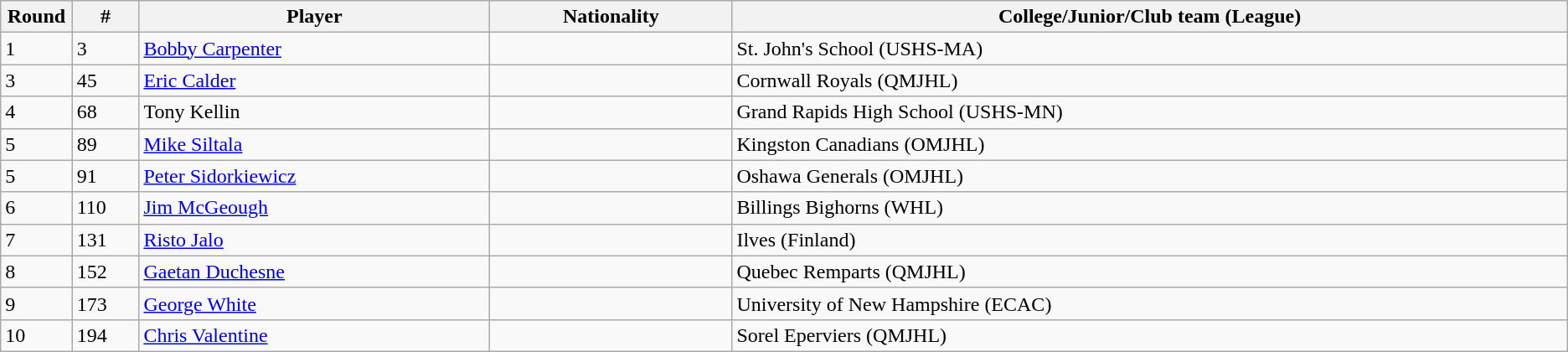<table class="wikitable">
<tr align="center">
<th bgcolor="#DDDDFF" width="4.0%">Round</th>
<th bgcolor="#DDDDFF" width="4.0%">#</th>
<th bgcolor="#DDDDFF" width="21.0%">Player</th>
<th bgcolor="#DDDDFF" width="14.5%">Nationality</th>
<th bgcolor="#DDDDFF" width="50.0%">College/Junior/Club team (League)</th>
</tr>
<tr>
<td>1</td>
<td>3</td>
<td><a href='#'>Bobby Carpenter</a></td>
<td></td>
<td>St. John's School (USHS-MA)</td>
</tr>
<tr>
<td>3</td>
<td>45</td>
<td><a href='#'>Eric Calder</a></td>
<td></td>
<td>Cornwall Royals (QMJHL)</td>
</tr>
<tr>
<td>4</td>
<td>68</td>
<td>Tony Kellin</td>
<td></td>
<td>Grand Rapids High School (USHS-MN)</td>
</tr>
<tr>
<td>5</td>
<td>89</td>
<td><a href='#'>Mike Siltala</a></td>
<td></td>
<td>Kingston Canadians (OMJHL)</td>
</tr>
<tr>
<td>5</td>
<td>91</td>
<td><a href='#'>Peter Sidorkiewicz</a></td>
<td></td>
<td>Oshawa Generals (OMJHL)</td>
</tr>
<tr>
<td>6</td>
<td>110</td>
<td><a href='#'>Jim McGeough</a></td>
<td></td>
<td>Billings Bighorns (WHL)</td>
</tr>
<tr>
<td>7</td>
<td>131</td>
<td><a href='#'>Risto Jalo</a></td>
<td></td>
<td>Ilves (Finland)</td>
</tr>
<tr>
<td>8</td>
<td>152</td>
<td><a href='#'>Gaetan Duchesne</a></td>
<td></td>
<td>Quebec Remparts (QMJHL)</td>
</tr>
<tr>
<td>9</td>
<td>173</td>
<td><a href='#'>George White</a></td>
<td></td>
<td>University of New Hampshire (ECAC)</td>
</tr>
<tr>
<td>10</td>
<td>194</td>
<td><a href='#'>Chris Valentine</a></td>
<td></td>
<td>Sorel Eperviers (QMJHL)</td>
</tr>
</table>
